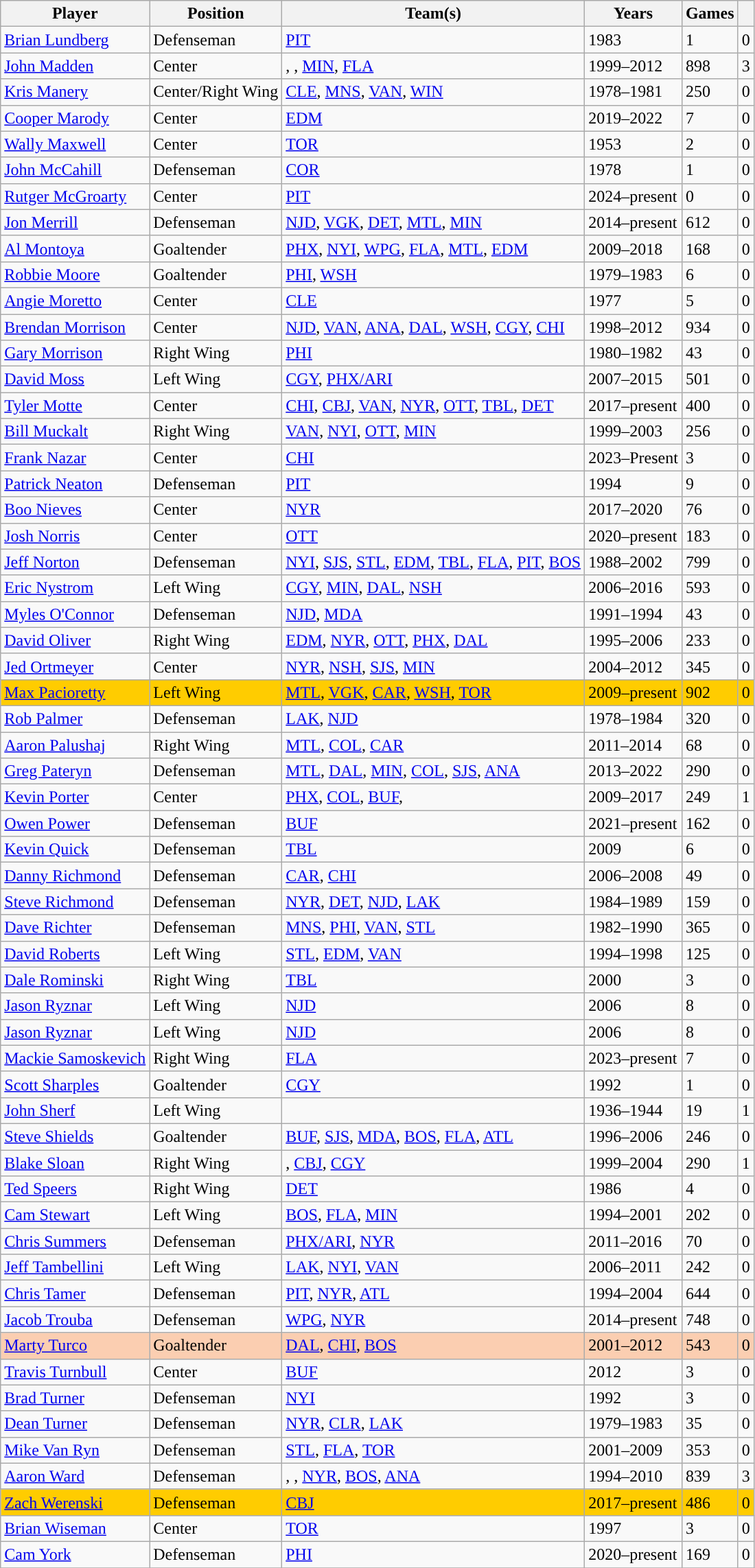<table class="wikitable sortable">
<tr>
<th>Player</th>
<th>Position</th>
<th>Team(s)</th>
<th>Years</th>
<th>Games</th>
<th><a href='#'></a></th>
</tr>
<tr>
<td><a href='#'>Brian Lundberg</a></td>
<td>Defenseman</td>
<td><a href='#'>PIT</a></td>
<td>1983</td>
<td>1</td>
<td>0</td>
</tr>
<tr>
<td><a href='#'>John Madden</a></td>
<td>Center</td>
<td><span><strong></strong></span>, <span><strong></strong></span>, <a href='#'>MIN</a>, <a href='#'>FLA</a></td>
<td>1999–2012</td>
<td>898</td>
<td>3</td>
</tr>
<tr>
<td><a href='#'>Kris Manery</a></td>
<td>Center/Right Wing</td>
<td><a href='#'>CLE</a>, <a href='#'>MNS</a>, <a href='#'>VAN</a>, <a href='#'>WIN</a></td>
<td>1978–1981</td>
<td>250</td>
<td>0</td>
</tr>
<tr>
<td><a href='#'>Cooper Marody</a></td>
<td>Center</td>
<td><a href='#'>EDM</a></td>
<td>2019–2022</td>
<td>7</td>
<td>0</td>
</tr>
<tr>
<td><a href='#'>Wally Maxwell</a></td>
<td>Center</td>
<td><a href='#'>TOR</a></td>
<td>1953</td>
<td>2</td>
<td>0</td>
</tr>
<tr>
<td><a href='#'>John McCahill</a></td>
<td>Defenseman</td>
<td><a href='#'>COR</a></td>
<td>1978</td>
<td>1</td>
<td>0</td>
</tr>
<tr>
<td><a href='#'>Rutger McGroarty</a></td>
<td>Center</td>
<td><a href='#'>PIT</a></td>
<td>2024–present</td>
<td>0</td>
<td>0</td>
</tr>
<tr>
<td><a href='#'>Jon Merrill</a></td>
<td>Defenseman</td>
<td><a href='#'>NJD</a>, <a href='#'>VGK</a>, <a href='#'>DET</a>, <a href='#'>MTL</a>, <a href='#'>MIN</a></td>
<td>2014–present</td>
<td>612</td>
<td>0</td>
</tr>
<tr>
<td><a href='#'>Al Montoya</a></td>
<td>Goaltender</td>
<td><a href='#'>PHX</a>, <a href='#'>NYI</a>, <a href='#'>WPG</a>, <a href='#'>FLA</a>, <a href='#'>MTL</a>, <a href='#'>EDM</a></td>
<td>2009–2018</td>
<td>168</td>
<td>0</td>
</tr>
<tr>
<td><a href='#'>Robbie Moore</a></td>
<td>Goaltender</td>
<td><a href='#'>PHI</a>, <a href='#'>WSH</a></td>
<td>1979–1983</td>
<td>6</td>
<td>0</td>
</tr>
<tr>
<td><a href='#'>Angie Moretto</a></td>
<td>Center</td>
<td><a href='#'>CLE</a></td>
<td>1977</td>
<td>5</td>
<td>0</td>
</tr>
<tr>
<td><a href='#'>Brendan Morrison</a></td>
<td>Center</td>
<td><a href='#'>NJD</a>, <a href='#'>VAN</a>, <a href='#'>ANA</a>, <a href='#'>DAL</a>, <a href='#'>WSH</a>, <a href='#'>CGY</a>, <a href='#'>CHI</a></td>
<td>1998–2012</td>
<td>934</td>
<td>0</td>
</tr>
<tr>
<td><a href='#'>Gary Morrison</a></td>
<td>Right Wing</td>
<td><a href='#'>PHI</a></td>
<td>1980–1982</td>
<td>43</td>
<td>0</td>
</tr>
<tr>
<td><a href='#'>David Moss</a></td>
<td>Left Wing</td>
<td><a href='#'>CGY</a>, <a href='#'>PHX/ARI</a></td>
<td>2007–2015</td>
<td>501</td>
<td>0</td>
</tr>
<tr>
<td><a href='#'>Tyler Motte</a></td>
<td>Center</td>
<td><a href='#'>CHI</a>, <a href='#'>CBJ</a>, <a href='#'>VAN</a>, <a href='#'>NYR</a>, <a href='#'>OTT</a>, <a href='#'>TBL</a>, <a href='#'>DET</a></td>
<td>2017–present</td>
<td>400</td>
<td>0</td>
</tr>
<tr>
<td><a href='#'>Bill Muckalt</a></td>
<td>Right Wing</td>
<td><a href='#'>VAN</a>, <a href='#'>NYI</a>, <a href='#'>OTT</a>, <a href='#'>MIN</a></td>
<td>1999–2003</td>
<td>256</td>
<td>0</td>
</tr>
<tr>
<td><a href='#'>Frank Nazar</a></td>
<td>Center</td>
<td><a href='#'>CHI</a></td>
<td>2023–Present</td>
<td>3</td>
<td>0</td>
</tr>
<tr>
<td><a href='#'>Patrick Neaton</a></td>
<td>Defenseman</td>
<td><a href='#'>PIT</a></td>
<td>1994</td>
<td>9</td>
<td>0</td>
</tr>
<tr>
<td><a href='#'>Boo Nieves</a></td>
<td>Center</td>
<td><a href='#'>NYR</a></td>
<td>2017–2020</td>
<td>76</td>
<td>0</td>
</tr>
<tr>
<td><a href='#'>Josh Norris</a></td>
<td>Center</td>
<td><a href='#'>OTT</a></td>
<td>2020–present</td>
<td>183</td>
<td>0</td>
</tr>
<tr>
<td><a href='#'>Jeff Norton</a></td>
<td>Defenseman</td>
<td><a href='#'>NYI</a>, <a href='#'>SJS</a>, <a href='#'>STL</a>, <a href='#'>EDM</a>, <a href='#'>TBL</a>, <a href='#'>FLA</a>, <a href='#'>PIT</a>, <a href='#'>BOS</a></td>
<td>1988–2002</td>
<td>799</td>
<td>0</td>
</tr>
<tr>
<td><a href='#'>Eric Nystrom</a></td>
<td>Left Wing</td>
<td><a href='#'>CGY</a>, <a href='#'>MIN</a>, <a href='#'>DAL</a>, <a href='#'>NSH</a></td>
<td>2006–2016</td>
<td>593</td>
<td>0</td>
</tr>
<tr>
<td><a href='#'>Myles O'Connor</a></td>
<td>Defenseman</td>
<td><a href='#'>NJD</a>, <a href='#'>MDA</a></td>
<td>1991–1994</td>
<td>43</td>
<td>0</td>
</tr>
<tr>
<td><a href='#'>David Oliver</a></td>
<td>Right Wing</td>
<td><a href='#'>EDM</a>, <a href='#'>NYR</a>, <a href='#'>OTT</a>, <a href='#'>PHX</a>, <a href='#'>DAL</a></td>
<td>1995–2006</td>
<td>233</td>
<td>0</td>
</tr>
<tr>
<td><a href='#'>Jed Ortmeyer</a></td>
<td>Center</td>
<td><a href='#'>NYR</a>, <a href='#'>NSH</a>, <a href='#'>SJS</a>, <a href='#'>MIN</a></td>
<td>2004–2012</td>
<td>345</td>
<td>0</td>
</tr>
<tr bgcolor=FFCC00>
<td><a href='#'>Max Pacioretty</a></td>
<td>Left Wing</td>
<td><a href='#'>MTL</a>, <a href='#'>VGK</a>, <a href='#'>CAR</a>, <a href='#'>WSH</a>, <a href='#'>TOR</a></td>
<td>2009–present</td>
<td>902</td>
<td>0</td>
</tr>
<tr>
<td><a href='#'>Rob Palmer</a></td>
<td>Defenseman</td>
<td><a href='#'>LAK</a>, <a href='#'>NJD</a></td>
<td>1978–1984</td>
<td>320</td>
<td>0</td>
</tr>
<tr>
<td><a href='#'>Aaron Palushaj</a></td>
<td>Right Wing</td>
<td><a href='#'>MTL</a>, <a href='#'>COL</a>, <a href='#'>CAR</a></td>
<td>2011–2014</td>
<td>68</td>
<td>0</td>
</tr>
<tr>
<td><a href='#'>Greg Pateryn</a></td>
<td>Defenseman</td>
<td><a href='#'>MTL</a>, <a href='#'>DAL</a>, <a href='#'>MIN</a>, <a href='#'>COL</a>, <a href='#'>SJS</a>, <a href='#'>ANA</a></td>
<td>2013–2022</td>
<td>290</td>
<td>0</td>
</tr>
<tr>
<td><a href='#'>Kevin Porter</a></td>
<td>Center</td>
<td><a href='#'>PHX</a>, <a href='#'>COL</a>, <a href='#'>BUF</a>, <span><strong></strong></span></td>
<td>2009–2017</td>
<td>249</td>
<td>1</td>
</tr>
<tr>
<td><a href='#'>Owen Power</a></td>
<td>Defenseman</td>
<td><a href='#'>BUF</a></td>
<td>2021–present</td>
<td>162</td>
<td>0</td>
</tr>
<tr>
<td><a href='#'>Kevin Quick</a></td>
<td>Defenseman</td>
<td><a href='#'>TBL</a></td>
<td>2009</td>
<td>6</td>
<td>0</td>
</tr>
<tr>
<td><a href='#'>Danny Richmond</a></td>
<td>Defenseman</td>
<td><a href='#'>CAR</a>, <a href='#'>CHI</a></td>
<td>2006–2008</td>
<td>49</td>
<td>0</td>
</tr>
<tr>
<td><a href='#'>Steve Richmond</a></td>
<td>Defenseman</td>
<td><a href='#'>NYR</a>, <a href='#'>DET</a>, <a href='#'>NJD</a>, <a href='#'>LAK</a></td>
<td>1984–1989</td>
<td>159</td>
<td>0</td>
</tr>
<tr>
<td><a href='#'>Dave Richter</a></td>
<td>Defenseman</td>
<td><a href='#'>MNS</a>, <a href='#'>PHI</a>, <a href='#'>VAN</a>, <a href='#'>STL</a></td>
<td>1982–1990</td>
<td>365</td>
<td>0</td>
</tr>
<tr>
<td><a href='#'>David Roberts</a></td>
<td>Left Wing</td>
<td><a href='#'>STL</a>, <a href='#'>EDM</a>, <a href='#'>VAN</a></td>
<td>1994–1998</td>
<td>125</td>
<td>0</td>
</tr>
<tr>
<td><a href='#'>Dale Rominski</a></td>
<td>Right Wing</td>
<td><a href='#'>TBL</a></td>
<td>2000</td>
<td>3</td>
<td>0</td>
</tr>
<tr>
<td><a href='#'>Jason Ryznar</a></td>
<td>Left Wing</td>
<td><a href='#'>NJD</a></td>
<td>2006</td>
<td>8</td>
<td>0</td>
</tr>
<tr>
<td><a href='#'>Jason Ryznar</a></td>
<td>Left Wing</td>
<td><a href='#'>NJD</a></td>
<td>2006</td>
<td>8</td>
<td>0</td>
</tr>
<tr>
<td><a href='#'>Mackie Samoskevich</a></td>
<td>Right Wing</td>
<td><a href='#'>FLA</a></td>
<td>2023–present</td>
<td>7</td>
<td>0</td>
</tr>
<tr>
<td><a href='#'>Scott Sharples</a></td>
<td>Goaltender</td>
<td><a href='#'>CGY</a></td>
<td>1992</td>
<td>1</td>
<td>0</td>
</tr>
<tr>
<td><a href='#'>John Sherf</a></td>
<td>Left Wing</td>
<td><span><strong></strong></span></td>
<td>1936–1944</td>
<td>19</td>
<td>1</td>
</tr>
<tr>
<td><a href='#'>Steve Shields</a></td>
<td>Goaltender</td>
<td><a href='#'>BUF</a>, <a href='#'>SJS</a>, <a href='#'>MDA</a>, <a href='#'>BOS</a>, <a href='#'>FLA</a>, <a href='#'>ATL</a></td>
<td>1996–2006</td>
<td>246</td>
<td>0</td>
</tr>
<tr>
<td><a href='#'>Blake Sloan</a></td>
<td>Right Wing</td>
<td><span><strong></strong></span>, <a href='#'>CBJ</a>, <a href='#'>CGY</a></td>
<td>1999–2004</td>
<td>290</td>
<td>1</td>
</tr>
<tr>
<td><a href='#'>Ted Speers</a></td>
<td>Right Wing</td>
<td><a href='#'>DET</a></td>
<td>1986</td>
<td>4</td>
<td>0</td>
</tr>
<tr>
<td><a href='#'>Cam Stewart</a></td>
<td>Left Wing</td>
<td><a href='#'>BOS</a>, <a href='#'>FLA</a>, <a href='#'>MIN</a></td>
<td>1994–2001</td>
<td>202</td>
<td>0</td>
</tr>
<tr>
<td><a href='#'>Chris Summers</a></td>
<td>Defenseman</td>
<td><a href='#'>PHX/ARI</a>, <a href='#'>NYR</a></td>
<td>2011–2016</td>
<td>70</td>
<td>0</td>
</tr>
<tr>
<td><a href='#'>Jeff Tambellini</a></td>
<td>Left Wing</td>
<td><a href='#'>LAK</a>, <a href='#'>NYI</a>, <a href='#'>VAN</a></td>
<td>2006–2011</td>
<td>242</td>
<td>0</td>
</tr>
<tr>
<td><a href='#'>Chris Tamer</a></td>
<td>Defenseman</td>
<td><a href='#'>PIT</a>, <a href='#'>NYR</a>, <a href='#'>ATL</a></td>
<td>1994–2004</td>
<td>644</td>
<td>0</td>
</tr>
<tr>
<td><a href='#'>Jacob Trouba</a></td>
<td>Defenseman</td>
<td><a href='#'>WPG</a>, <a href='#'>NYR</a></td>
<td>2014–present</td>
<td>748</td>
<td>0</td>
</tr>
<tr bgcolor=FBCEB1>
<td><a href='#'>Marty Turco</a></td>
<td>Goaltender</td>
<td><a href='#'>DAL</a>, <a href='#'>CHI</a>, <a href='#'>BOS</a></td>
<td>2001–2012</td>
<td>543</td>
<td>0</td>
</tr>
<tr>
<td><a href='#'>Travis Turnbull</a></td>
<td>Center</td>
<td><a href='#'>BUF</a></td>
<td>2012</td>
<td>3</td>
<td>0</td>
</tr>
<tr>
<td><a href='#'>Brad Turner</a></td>
<td>Defenseman</td>
<td><a href='#'>NYI</a></td>
<td>1992</td>
<td>3</td>
<td>0</td>
</tr>
<tr>
<td><a href='#'>Dean Turner</a></td>
<td>Defenseman</td>
<td><a href='#'>NYR</a>, <a href='#'>CLR</a>, <a href='#'>LAK</a></td>
<td>1979–1983</td>
<td>35</td>
<td>0</td>
</tr>
<tr>
<td><a href='#'>Mike Van Ryn</a></td>
<td>Defenseman</td>
<td><a href='#'>STL</a>, <a href='#'>FLA</a>, <a href='#'>TOR</a></td>
<td>2001–2009</td>
<td>353</td>
<td>0</td>
</tr>
<tr>
<td><a href='#'>Aaron Ward</a></td>
<td>Defenseman</td>
<td><span><strong></strong></span>, <span><strong></strong></span>, <a href='#'>NYR</a>, <a href='#'>BOS</a>, <a href='#'>ANA</a></td>
<td>1994–2010</td>
<td>839</td>
<td>3</td>
</tr>
<tr bgcolor=FFCC00>
<td><a href='#'>Zach Werenski</a></td>
<td>Defenseman</td>
<td><a href='#'>CBJ</a></td>
<td>2017–present</td>
<td>486</td>
<td>0</td>
</tr>
<tr>
<td><a href='#'>Brian Wiseman</a></td>
<td>Center</td>
<td><a href='#'>TOR</a></td>
<td>1997</td>
<td>3</td>
<td>0</td>
</tr>
<tr>
<td><a href='#'>Cam York</a></td>
<td>Defenseman</td>
<td><a href='#'>PHI</a></td>
<td>2020–present</td>
<td>169</td>
<td>0</td>
</tr>
<tr>
</tr>
</table>
